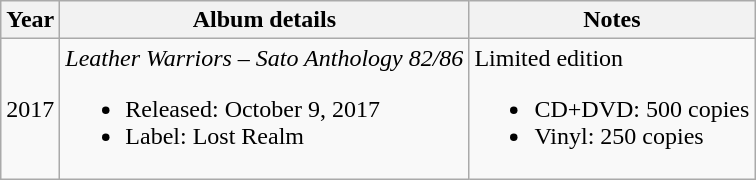<table class="wikitable">
<tr>
<th>Year</th>
<th>Album details</th>
<th>Notes</th>
</tr>
<tr>
<td>2017</td>
<td><em>Leather Warriors – Sato Anthology 82/86</em><br><ul><li>Released: October 9, 2017</li><li>Label: Lost Realm</li></ul></td>
<td>Limited edition<br><ul><li>CD+DVD: 500 copies</li><li>Vinyl: 250 copies</li></ul></td>
</tr>
</table>
